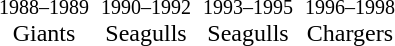<table class="toccolours" style="margin:auto; text-valign:center;" cellpadding="3" cellspacing="2">
<tr>
<td style="text-align:center;"><small> 1988–1989</small><br> Giants</td>
<td style="text-align:center;"><small> 1990–1992</small><br> Seagulls</td>
<td style="text-align:center;"><small> 1993–1995</small><br> Seagulls</td>
<td style="text-align:center;"><small> 1996–1998</small><br> Chargers</td>
</tr>
</table>
